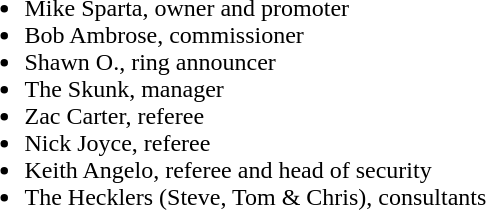<table>
<tr>
<td valign=top><br><ul><li>Mike Sparta, owner and promoter</li><li>Bob Ambrose, commissioner</li><li>Shawn O., ring announcer</li><li>The Skunk, manager</li><li>Zac Carter, referee</li><li>Nick Joyce, referee</li><li>Keith Angelo, referee and head of security</li><li>The Hecklers (Steve, Tom & Chris), consultants</li></ul></td>
</tr>
</table>
